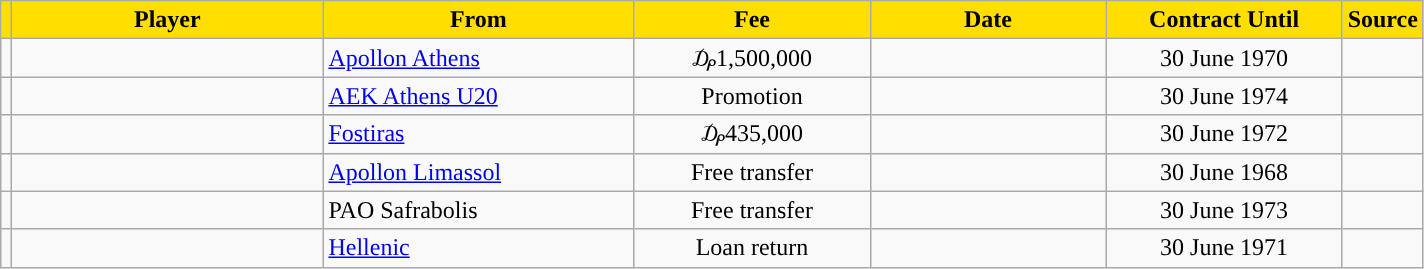<table class="wikitable sortable">
<tr>
<th style="background:#FFDE00"></th>
<th width=200 style="background:#FFDE00">Player</th>
<th width=200 style="background:#FFDE00">From</th>
<th width=150 style="background:#FFDE00">Fee</th>
<th width=150 style="background:#FFDE00">Date</th>
<th width=150 style="background:#FFDE00">Contract Until</th>
<th style="background:#FFDE00">Source</th>
</tr>
<tr>
<td align=center></td>
<td></td>
<td> <a href='#'>Apollon Athens</a></td>
<td align=center>₯1,500,000</td>
<td align=center></td>
<td align=center>30 June 1970</td>
<td align=center></td>
</tr>
<tr>
<td align=center></td>
<td></td>
<td> <a href='#'>AEK Athens U20</a></td>
<td align=center>Promotion</td>
<td align=center></td>
<td align=center>30 June 1974</td>
<td align=center></td>
</tr>
<tr>
<td align=center></td>
<td></td>
<td> <a href='#'>Fostiras</a></td>
<td align=center>₯435,000</td>
<td align=center></td>
<td align=center>30 June 1972</td>
<td align=center></td>
</tr>
<tr>
<td align=center></td>
<td></td>
<td> <a href='#'>Apollon Limassol</a></td>
<td align=center>Free transfer</td>
<td align=center></td>
<td align=center>30 June 1968</td>
<td align=center></td>
</tr>
<tr>
<td align=center></td>
<td></td>
<td> PAO Safrabolis</td>
<td align=center>Free transfer</td>
<td align=center></td>
<td align=center>30 June 1973</td>
<td align=center></td>
</tr>
<tr>
<td align=center></td>
<td></td>
<td> <a href='#'>Hellenic</a></td>
<td align=center>Loan return</td>
<td align=center></td>
<td align=center>30 June 1971</td>
<td align=center></td>
</tr>
</table>
